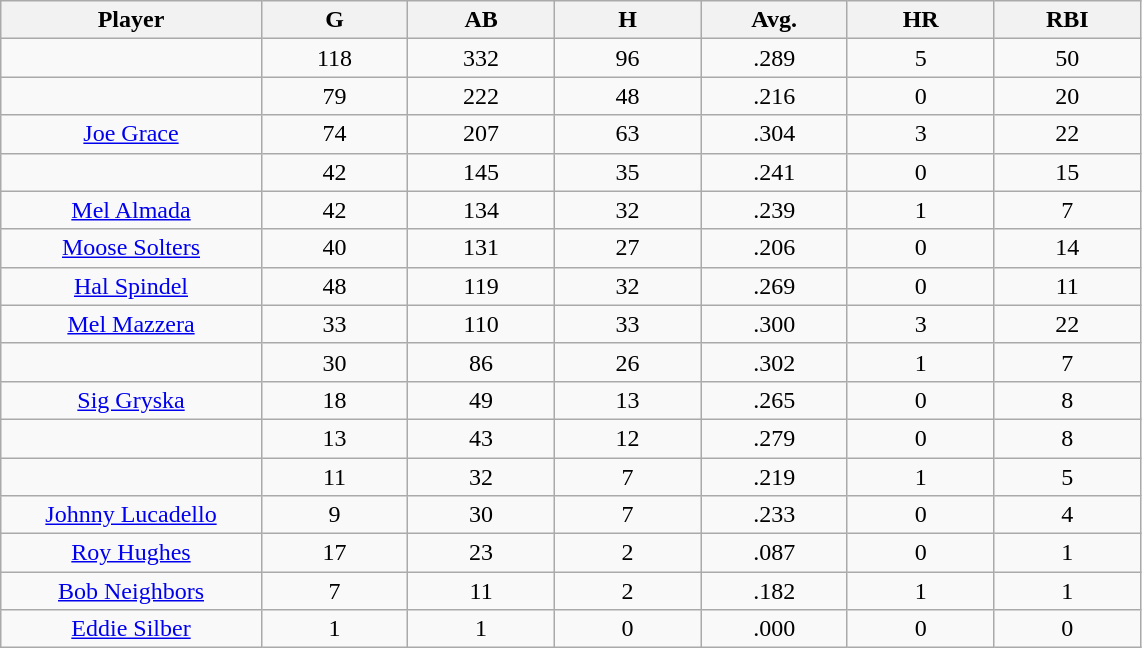<table class="wikitable sortable">
<tr>
<th bgcolor="#DDDDFF" width="16%">Player</th>
<th bgcolor="#DDDDFF" width="9%">G</th>
<th bgcolor="#DDDDFF" width="9%">AB</th>
<th bgcolor="#DDDDFF" width="9%">H</th>
<th bgcolor="#DDDDFF" width="9%">Avg.</th>
<th bgcolor="#DDDDFF" width="9%">HR</th>
<th bgcolor="#DDDDFF" width="9%">RBI</th>
</tr>
<tr align="center">
<td></td>
<td>118</td>
<td>332</td>
<td>96</td>
<td>.289</td>
<td>5</td>
<td>50</td>
</tr>
<tr align="center">
<td></td>
<td>79</td>
<td>222</td>
<td>48</td>
<td>.216</td>
<td>0</td>
<td>20</td>
</tr>
<tr align="center">
<td><a href='#'>Joe Grace</a></td>
<td>74</td>
<td>207</td>
<td>63</td>
<td>.304</td>
<td>3</td>
<td>22</td>
</tr>
<tr align="center">
<td></td>
<td>42</td>
<td>145</td>
<td>35</td>
<td>.241</td>
<td>0</td>
<td>15</td>
</tr>
<tr align="center">
<td><a href='#'>Mel Almada</a></td>
<td>42</td>
<td>134</td>
<td>32</td>
<td>.239</td>
<td>1</td>
<td>7</td>
</tr>
<tr align="center">
<td><a href='#'>Moose Solters</a></td>
<td>40</td>
<td>131</td>
<td>27</td>
<td>.206</td>
<td>0</td>
<td>14</td>
</tr>
<tr align="center">
<td><a href='#'>Hal Spindel</a></td>
<td>48</td>
<td>119</td>
<td>32</td>
<td>.269</td>
<td>0</td>
<td>11</td>
</tr>
<tr align="center">
<td><a href='#'>Mel Mazzera</a></td>
<td>33</td>
<td>110</td>
<td>33</td>
<td>.300</td>
<td>3</td>
<td>22</td>
</tr>
<tr align="center">
<td></td>
<td>30</td>
<td>86</td>
<td>26</td>
<td>.302</td>
<td>1</td>
<td>7</td>
</tr>
<tr align="center">
<td><a href='#'>Sig Gryska</a></td>
<td>18</td>
<td>49</td>
<td>13</td>
<td>.265</td>
<td>0</td>
<td>8</td>
</tr>
<tr align="center">
<td></td>
<td>13</td>
<td>43</td>
<td>12</td>
<td>.279</td>
<td>0</td>
<td>8</td>
</tr>
<tr align="center">
<td></td>
<td>11</td>
<td>32</td>
<td>7</td>
<td>.219</td>
<td>1</td>
<td>5</td>
</tr>
<tr align="center">
<td><a href='#'>Johnny Lucadello</a></td>
<td>9</td>
<td>30</td>
<td>7</td>
<td>.233</td>
<td>0</td>
<td>4</td>
</tr>
<tr align="center">
<td><a href='#'>Roy Hughes</a></td>
<td>17</td>
<td>23</td>
<td>2</td>
<td>.087</td>
<td>0</td>
<td>1</td>
</tr>
<tr align="center">
<td><a href='#'>Bob Neighbors</a></td>
<td>7</td>
<td>11</td>
<td>2</td>
<td>.182</td>
<td>1</td>
<td>1</td>
</tr>
<tr align="center">
<td><a href='#'>Eddie Silber</a></td>
<td>1</td>
<td>1</td>
<td>0</td>
<td>.000</td>
<td>0</td>
<td>0</td>
</tr>
</table>
